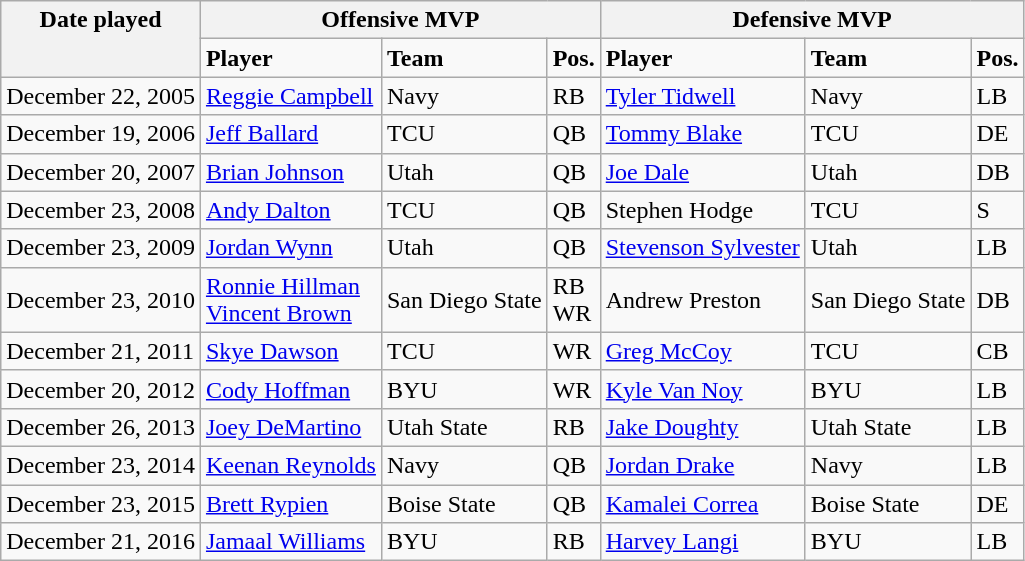<table class="wikitable">
<tr>
<th rowspan=2 valign="top">Date played</th>
<th ! colspan=3 valign="Center">Offensive MVP</th>
<th ! colspan=3 valign="Center">Defensive MVP</th>
</tr>
<tr>
<td><strong>Player</strong></td>
<td><strong>Team</strong></td>
<td><strong>Pos.</strong></td>
<td><strong>Player</strong></td>
<td><strong>Team</strong></td>
<td><strong>Pos.</strong></td>
</tr>
<tr>
<td>December 22, 2005</td>
<td><a href='#'>Reggie Campbell</a></td>
<td>Navy</td>
<td>RB</td>
<td><a href='#'>Tyler Tidwell</a></td>
<td>Navy</td>
<td>LB</td>
</tr>
<tr>
<td>December 19, 2006</td>
<td><a href='#'>Jeff Ballard</a></td>
<td>TCU</td>
<td>QB</td>
<td><a href='#'>Tommy Blake</a></td>
<td>TCU</td>
<td>DE</td>
</tr>
<tr>
<td>December 20, 2007</td>
<td><a href='#'>Brian Johnson</a></td>
<td>Utah</td>
<td>QB</td>
<td><a href='#'>Joe Dale</a></td>
<td>Utah</td>
<td>DB</td>
</tr>
<tr>
<td>December 23, 2008</td>
<td><a href='#'>Andy Dalton</a></td>
<td>TCU</td>
<td>QB</td>
<td>Stephen Hodge</td>
<td>TCU</td>
<td>S</td>
</tr>
<tr>
<td>December 23, 2009</td>
<td><a href='#'>Jordan Wynn</a></td>
<td>Utah</td>
<td>QB</td>
<td><a href='#'>Stevenson Sylvester</a></td>
<td>Utah</td>
<td>LB</td>
</tr>
<tr>
<td>December 23, 2010</td>
<td><a href='#'>Ronnie Hillman</a><br><a href='#'>Vincent Brown</a></td>
<td>San Diego State</td>
<td>RB<br>WR</td>
<td>Andrew Preston</td>
<td>San Diego State</td>
<td>DB</td>
</tr>
<tr>
<td>December 21, 2011</td>
<td><a href='#'>Skye Dawson</a></td>
<td>TCU</td>
<td>WR</td>
<td><a href='#'>Greg McCoy</a></td>
<td>TCU</td>
<td>CB</td>
</tr>
<tr>
<td>December 20, 2012</td>
<td><a href='#'>Cody Hoffman</a></td>
<td>BYU</td>
<td>WR</td>
<td><a href='#'>Kyle Van Noy</a></td>
<td>BYU</td>
<td>LB</td>
</tr>
<tr>
<td>December 26, 2013</td>
<td><a href='#'>Joey DeMartino</a></td>
<td>Utah State</td>
<td>RB</td>
<td><a href='#'>Jake Doughty</a></td>
<td>Utah State</td>
<td>LB</td>
</tr>
<tr>
<td>December 23, 2014</td>
<td><a href='#'>Keenan Reynolds</a></td>
<td>Navy</td>
<td>QB</td>
<td><a href='#'>Jordan Drake</a></td>
<td>Navy</td>
<td>LB</td>
</tr>
<tr>
<td>December 23, 2015</td>
<td><a href='#'>Brett Rypien</a></td>
<td>Boise State</td>
<td>QB</td>
<td><a href='#'>Kamalei Correa</a></td>
<td>Boise State</td>
<td>DE</td>
</tr>
<tr>
<td>December 21, 2016</td>
<td><a href='#'>Jamaal Williams</a></td>
<td>BYU</td>
<td>RB</td>
<td><a href='#'>Harvey Langi</a></td>
<td>BYU</td>
<td>LB</td>
</tr>
</table>
